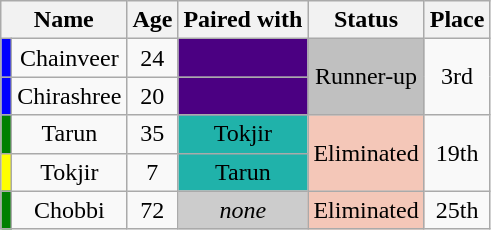<table class="wikitable sortable" style="text-align:center;">
<tr>
<th colspan="2">Name</th>
<th>Age</th>
<th>Paired with</th>
<th>Status</th>
<th>Place</th>
</tr>
<tr>
<td bgcolor="blue"></td>
<td>Chainveer</td>
<td>24</td>
<td bgcolor="indigo"></td>
<td rowspan="2" style="background: silver;">Runner-up<br></td>
<td rowspan="2">3rd</td>
</tr>
<tr>
<td style="background:blue;"></td>
<td>Chirashree</td>
<td>20</td>
<td bgcolor="indigo"></td>
</tr>
<tr>
<td Bgcolor=green></td>
<td>Tarun</td>
<td>35</td>
<td style="background:#20B2AA">Tokjir</td>
<td rowspan="2" style="background:#f4c7b8;; text-align:center;">Eliminated <br></td>
<td rowspan="2">19th</td>
</tr>
<tr>
<td style="background: yellow;"></td>
<td>Tokjir</td>
<td>7</td>
<td style="background:#20B2AA">Tarun</td>
</tr>
<tr>
<td style="background:green;"></td>
<td>Chobbi</td>
<td>72</td>
<td bgcolor="#ccc"><em>none</em></td>
<td style="background:#f4c7b8;; text-align:center;">Eliminated<br></td>
<td>25th</td>
</tr>
</table>
